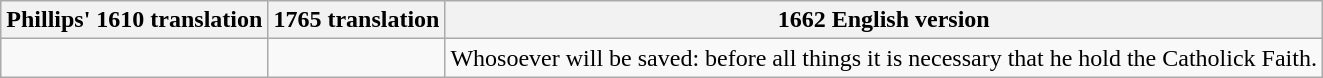<table class="wikitable">
<tr>
<th>Phillips' 1610 translation</th>
<th>1765 translation</th>
<th>1662 English version</th>
</tr>
<tr>
<td></td>
<td></td>
<td>Whosoever will be saved: before all things it is necessary that he hold the Catholick Faith.</td>
</tr>
</table>
